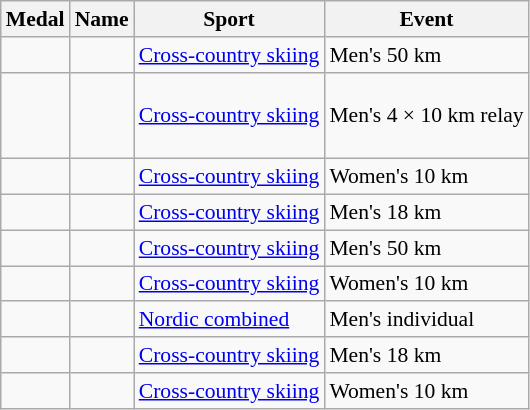<table class="wikitable sortable" style="font-size:90%">
<tr>
<th>Medal</th>
<th>Name</th>
<th>Sport</th>
<th>Event</th>
</tr>
<tr>
<td></td>
<td></td>
<td><a href='#'>Cross-country skiing</a></td>
<td>Men's 50 km</td>
</tr>
<tr>
<td></td>
<td> <br>  <br>  <br> </td>
<td><a href='#'>Cross-country skiing</a></td>
<td>Men's 4 × 10 km relay</td>
</tr>
<tr>
<td></td>
<td></td>
<td><a href='#'>Cross-country skiing</a></td>
<td>Women's 10 km</td>
</tr>
<tr>
<td></td>
<td></td>
<td><a href='#'>Cross-country skiing</a></td>
<td>Men's 18 km</td>
</tr>
<tr>
<td></td>
<td></td>
<td><a href='#'>Cross-country skiing</a></td>
<td>Men's 50 km</td>
</tr>
<tr>
<td></td>
<td></td>
<td><a href='#'>Cross-country skiing</a></td>
<td>Women's 10 km</td>
</tr>
<tr>
<td></td>
<td></td>
<td><a href='#'>Nordic combined</a></td>
<td>Men's individual</td>
</tr>
<tr>
<td></td>
<td></td>
<td><a href='#'>Cross-country skiing</a></td>
<td>Men's 18 km</td>
</tr>
<tr>
<td></td>
<td></td>
<td><a href='#'>Cross-country skiing</a></td>
<td>Women's 10 km</td>
</tr>
</table>
